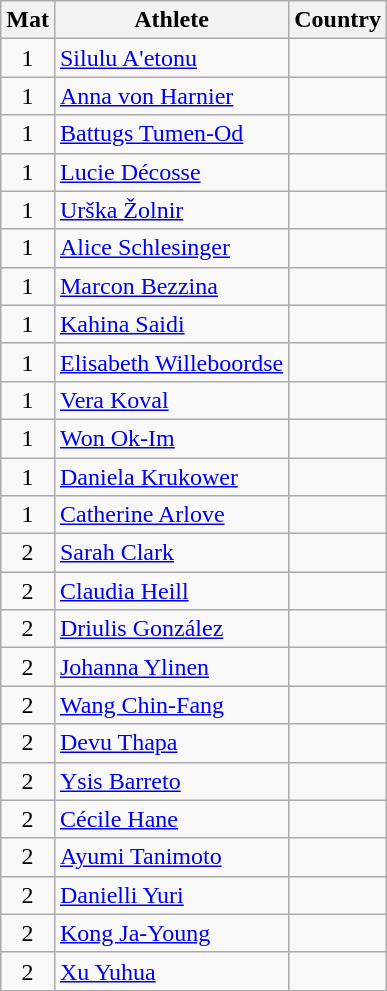<table class="wikitable sortable" style="text-align:center">
<tr>
<th>Mat</th>
<th>Athlete</th>
<th>Country</th>
</tr>
<tr>
<td>1</td>
<td align="left"><a href='#'>Silulu A'etonu</a></td>
<td></td>
</tr>
<tr>
<td>1</td>
<td align="left"><a href='#'>Anna von Harnier</a></td>
<td></td>
</tr>
<tr>
<td>1</td>
<td align="left"><a href='#'>Battugs Tumen-Od</a></td>
<td></td>
</tr>
<tr>
<td>1</td>
<td align="left"><a href='#'>Lucie Décosse</a></td>
<td></td>
</tr>
<tr>
<td>1</td>
<td align="left"><a href='#'>Urška Žolnir</a></td>
<td></td>
</tr>
<tr>
<td>1</td>
<td align="left"><a href='#'>Alice Schlesinger</a></td>
<td></td>
</tr>
<tr>
<td>1</td>
<td align="left"><a href='#'>Marcon Bezzina</a></td>
<td></td>
</tr>
<tr>
<td>1</td>
<td align="left"><a href='#'>Kahina Saidi</a></td>
<td></td>
</tr>
<tr>
<td>1</td>
<td align="left"><a href='#'>Elisabeth Willeboordse</a></td>
<td></td>
</tr>
<tr>
<td>1</td>
<td align="left"><a href='#'>Vera Koval</a></td>
<td></td>
</tr>
<tr>
<td>1</td>
<td align="left"><a href='#'>Won Ok-Im</a></td>
<td></td>
</tr>
<tr>
<td>1</td>
<td align="left"><a href='#'>Daniela Krukower</a></td>
<td></td>
</tr>
<tr>
<td>1</td>
<td align="left"><a href='#'>Catherine Arlove</a></td>
<td></td>
</tr>
<tr>
<td>2</td>
<td align="left"><a href='#'>Sarah Clark</a></td>
<td></td>
</tr>
<tr>
<td>2</td>
<td align="left"><a href='#'>Claudia Heill</a></td>
<td></td>
</tr>
<tr>
<td>2</td>
<td align="left"><a href='#'>Driulis González</a></td>
<td></td>
</tr>
<tr>
<td>2</td>
<td align="left"><a href='#'>Johanna Ylinen</a></td>
<td></td>
</tr>
<tr>
<td>2</td>
<td align="left"><a href='#'>Wang Chin-Fang</a></td>
<td></td>
</tr>
<tr>
<td>2</td>
<td align="left"><a href='#'>Devu Thapa</a></td>
<td></td>
</tr>
<tr>
<td>2</td>
<td align="left"><a href='#'>Ysis Barreto</a></td>
<td></td>
</tr>
<tr>
<td>2</td>
<td align="left"><a href='#'>Cécile Hane</a></td>
<td></td>
</tr>
<tr>
<td>2</td>
<td align="left"><a href='#'>Ayumi Tanimoto</a></td>
<td></td>
</tr>
<tr>
<td>2</td>
<td align="left"><a href='#'>Danielli Yuri</a></td>
<td></td>
</tr>
<tr>
<td>2</td>
<td align="left"><a href='#'>Kong Ja-Young</a></td>
<td></td>
</tr>
<tr>
<td>2</td>
<td align="left"><a href='#'>Xu Yuhua</a></td>
<td></td>
</tr>
</table>
